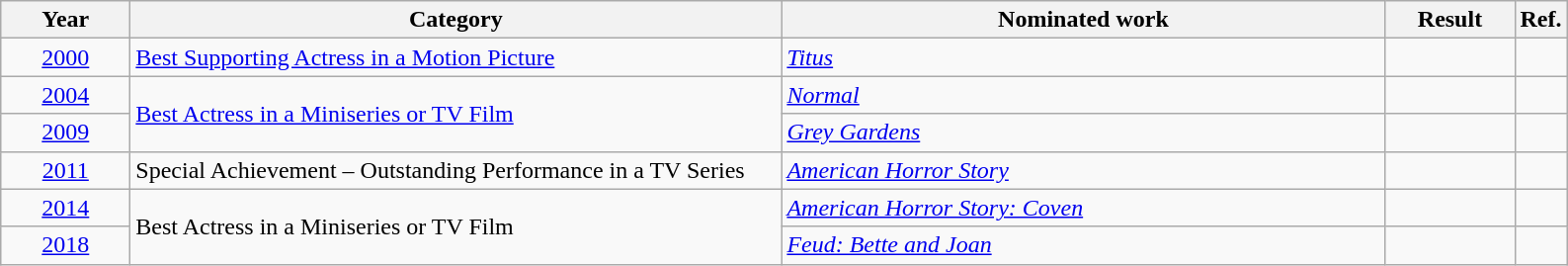<table class=wikitable>
<tr>
<th scope="col" style="width:5em;">Year</th>
<th scope="col" style="width:27em;">Category</th>
<th scope="col" style="width:25em;">Nominated work</th>
<th scope="col" style="width:5em;">Result</th>
<th>Ref.</th>
</tr>
<tr>
<td style="text-align:center;"><a href='#'>2000</a></td>
<td><a href='#'>Best Supporting Actress in a Motion Picture</a></td>
<td><em><a href='#'>Titus</a></em></td>
<td></td>
<td lign=center></td>
</tr>
<tr>
<td align=center><a href='#'>2004</a></td>
<td rowspan=2><a href='#'>Best Actress in a Miniseries or TV Film</a></td>
<td><em><a href='#'>Normal</a></em></td>
<td></td>
<td align=center></td>
</tr>
<tr>
<td align=center><a href='#'>2009</a></td>
<td><em><a href='#'>Grey Gardens</a></em></td>
<td></td>
<td align=center></td>
</tr>
<tr>
<td align=center><a href='#'>2011</a></td>
<td>Special Achievement – Outstanding Performance in a TV Series</td>
<td><em><a href='#'>American Horror Story</a></em></td>
<td></td>
<td align=center></td>
</tr>
<tr>
<td align=center><a href='#'>2014</a></td>
<td rowspan=2>Best Actress in a Miniseries or TV Film</td>
<td><em><a href='#'>American Horror Story: Coven</a></em></td>
<td></td>
<td align=center></td>
</tr>
<tr>
<td align=center><a href='#'>2018</a></td>
<td><em><a href='#'>Feud: Bette and Joan</a></em></td>
<td></td>
<td align=center></td>
</tr>
</table>
